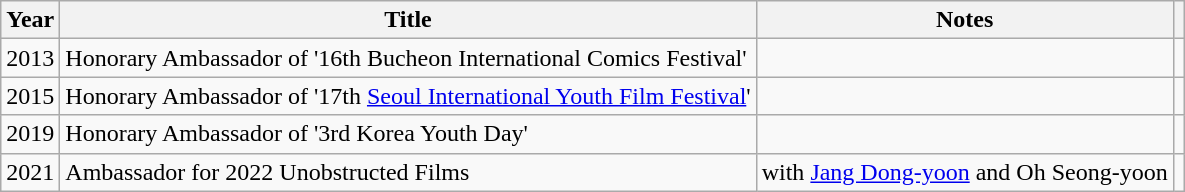<table class="wikitable sortable">
<tr>
<th scope="col">Year</th>
<th scope="col">Title</th>
<th scope="col">Notes</th>
<th scope="col" class="unsortable"></th>
</tr>
<tr>
<td>2013</td>
<td>Honorary Ambassador of '16th Bucheon International Comics Festival'</td>
<td></td>
<td></td>
</tr>
<tr>
<td>2015</td>
<td>Honorary Ambassador of '17th <a href='#'>Seoul International Youth Film Festival</a>'</td>
<td></td>
<td></td>
</tr>
<tr>
<td>2019</td>
<td>Honorary Ambassador of '3rd Korea Youth Day'</td>
<td></td>
<td></td>
</tr>
<tr>
<td>2021</td>
<td>Ambassador for 2022 Unobstructed Films</td>
<td>with <a href='#'>Jang Dong-yoon</a> and Oh Seong-yoon</td>
<td></td>
</tr>
</table>
